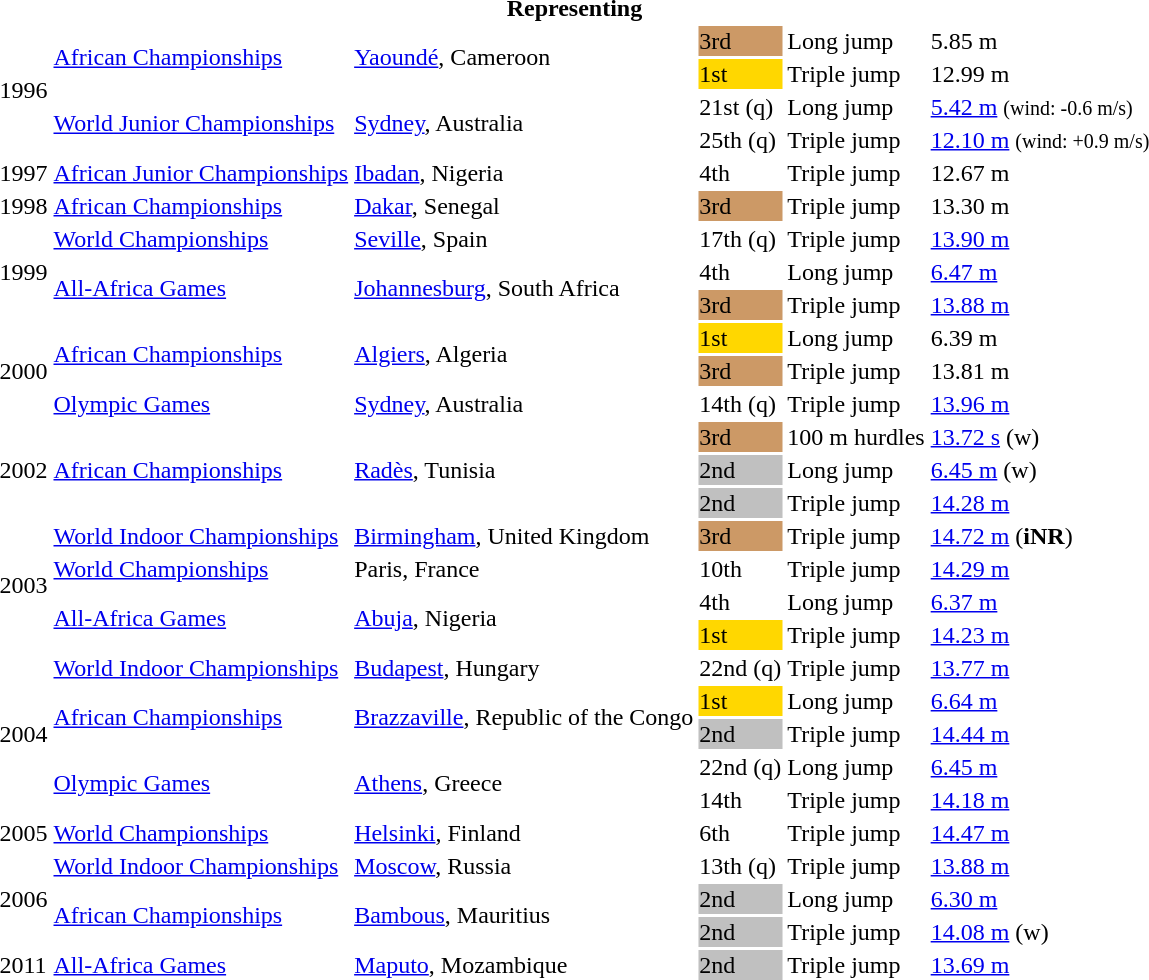<table>
<tr>
<th colspan="6">Representing </th>
</tr>
<tr>
<td rowspan=4>1996</td>
<td rowspan=2><a href='#'>African Championships</a></td>
<td rowspan=2><a href='#'>Yaoundé</a>, Cameroon</td>
<td bgcolor=cc9966>3rd</td>
<td>Long jump</td>
<td>5.85 m</td>
</tr>
<tr>
<td bgcolor=gold>1st</td>
<td>Triple jump</td>
<td>12.99 m</td>
</tr>
<tr>
<td rowspan=2><a href='#'>World Junior Championships</a></td>
<td rowspan=2><a href='#'>Sydney</a>, Australia</td>
<td>21st (q)</td>
<td>Long jump</td>
<td><a href='#'>5.42 m</a>  <small>(wind: -0.6 m/s)</small></td>
</tr>
<tr>
<td>25th (q)</td>
<td>Triple jump</td>
<td><a href='#'>12.10 m</a>  <small>(wind: +0.9 m/s)</small></td>
</tr>
<tr>
<td>1997</td>
<td><a href='#'>African Junior Championships</a></td>
<td><a href='#'>Ibadan</a>, Nigeria</td>
<td>4th</td>
<td>Triple jump</td>
<td>12.67 m</td>
</tr>
<tr>
<td>1998</td>
<td><a href='#'>African Championships</a></td>
<td><a href='#'>Dakar</a>, Senegal</td>
<td bgcolor=cc9966>3rd</td>
<td>Triple jump</td>
<td>13.30 m</td>
</tr>
<tr>
<td rowspan=3>1999</td>
<td><a href='#'>World Championships</a></td>
<td><a href='#'>Seville</a>, Spain</td>
<td>17th (q)</td>
<td>Triple jump</td>
<td><a href='#'>13.90 m</a></td>
</tr>
<tr>
<td rowspan=2><a href='#'>All-Africa Games</a></td>
<td rowspan=2><a href='#'>Johannesburg</a>, South Africa</td>
<td>4th</td>
<td>Long jump</td>
<td><a href='#'>6.47 m</a></td>
</tr>
<tr>
<td bgcolor=cc9966>3rd</td>
<td>Triple jump</td>
<td><a href='#'>13.88 m</a></td>
</tr>
<tr>
<td rowspan=3>2000</td>
<td rowspan=2><a href='#'>African Championships</a></td>
<td rowspan=2><a href='#'>Algiers</a>, Algeria</td>
<td bgcolor=gold>1st</td>
<td>Long jump</td>
<td>6.39 m</td>
</tr>
<tr>
<td bgcolor=cc9966>3rd</td>
<td>Triple jump</td>
<td>13.81 m</td>
</tr>
<tr>
<td><a href='#'>Olympic Games</a></td>
<td><a href='#'>Sydney</a>, Australia</td>
<td>14th (q)</td>
<td>Triple jump</td>
<td><a href='#'>13.96 m</a></td>
</tr>
<tr>
<td rowspan=3>2002</td>
<td rowspan=3><a href='#'>African Championships</a></td>
<td rowspan=3><a href='#'>Radès</a>, Tunisia</td>
<td bgcolor=cc9966>3rd</td>
<td>100 m hurdles</td>
<td><a href='#'>13.72 s</a> (w)</td>
</tr>
<tr>
<td bgcolor=silver>2nd</td>
<td>Long jump</td>
<td><a href='#'>6.45 m</a> (w)</td>
</tr>
<tr>
<td bgcolor=silver>2nd</td>
<td>Triple jump</td>
<td><a href='#'>14.28 m</a></td>
</tr>
<tr>
<td rowspan=4>2003</td>
<td><a href='#'>World Indoor Championships</a></td>
<td><a href='#'>Birmingham</a>, United Kingdom</td>
<td bgcolor=cc9966>3rd</td>
<td>Triple jump</td>
<td><a href='#'>14.72 m</a> (<strong>iNR</strong>)</td>
</tr>
<tr>
<td><a href='#'>World Championships</a></td>
<td>Paris, France</td>
<td>10th</td>
<td>Triple jump</td>
<td><a href='#'>14.29 m</a></td>
</tr>
<tr>
<td rowspan=2><a href='#'>All-Africa Games</a></td>
<td rowspan=2><a href='#'>Abuja</a>, Nigeria</td>
<td>4th</td>
<td>Long jump</td>
<td><a href='#'>6.37 m</a></td>
</tr>
<tr>
<td bgcolor="gold">1st</td>
<td>Triple jump</td>
<td><a href='#'>14.23 m</a></td>
</tr>
<tr>
<td rowspan=5>2004</td>
<td><a href='#'>World Indoor Championships</a></td>
<td><a href='#'>Budapest</a>, Hungary</td>
<td>22nd (q)</td>
<td>Triple jump</td>
<td><a href='#'>13.77 m</a></td>
</tr>
<tr>
<td rowspan=2><a href='#'>African Championships</a></td>
<td rowspan=2><a href='#'>Brazzaville</a>, Republic of the Congo</td>
<td bgcolor=gold>1st</td>
<td>Long jump</td>
<td><a href='#'>6.64 m</a></td>
</tr>
<tr>
<td bgcolor=silver>2nd</td>
<td>Triple jump</td>
<td><a href='#'>14.44 m</a></td>
</tr>
<tr>
<td rowspan=2><a href='#'>Olympic Games</a></td>
<td rowspan=2><a href='#'>Athens</a>, Greece</td>
<td>22nd (q)</td>
<td>Long jump</td>
<td><a href='#'>6.45 m</a></td>
</tr>
<tr>
<td>14th</td>
<td>Triple jump</td>
<td><a href='#'>14.18 m</a></td>
</tr>
<tr>
<td>2005</td>
<td><a href='#'>World Championships</a></td>
<td><a href='#'>Helsinki</a>, Finland</td>
<td>6th</td>
<td>Triple jump</td>
<td><a href='#'>14.47 m</a></td>
</tr>
<tr>
<td rowspan=3>2006</td>
<td><a href='#'>World Indoor Championships</a></td>
<td><a href='#'>Moscow</a>, Russia</td>
<td>13th (q)</td>
<td>Triple jump</td>
<td><a href='#'>13.88 m</a></td>
</tr>
<tr>
<td rowspan=2><a href='#'>African Championships</a></td>
<td rowspan=2><a href='#'>Bambous</a>, Mauritius</td>
<td bgcolor=silver>2nd</td>
<td>Long jump</td>
<td><a href='#'>6.30 m</a></td>
</tr>
<tr>
<td bgcolor=silver>2nd</td>
<td>Triple jump</td>
<td><a href='#'>14.08 m</a> (w)</td>
</tr>
<tr>
<td>2011</td>
<td><a href='#'>All-Africa Games</a></td>
<td><a href='#'>Maputo</a>, Mozambique</td>
<td bgcolor="silver">2nd</td>
<td>Triple jump</td>
<td><a href='#'>13.69 m</a></td>
</tr>
</table>
